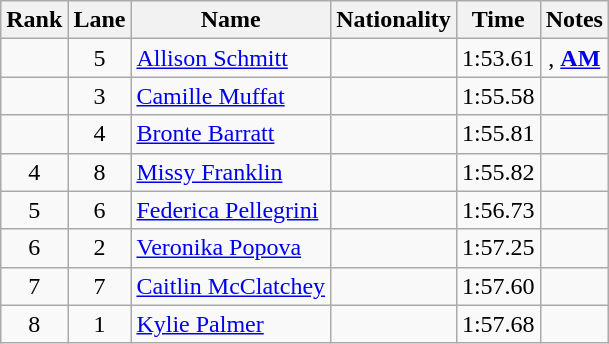<table class="wikitable sortable" style="text-align:center">
<tr>
<th>Rank</th>
<th>Lane</th>
<th>Name</th>
<th>Nationality</th>
<th>Time</th>
<th>Notes</th>
</tr>
<tr>
<td></td>
<td>5</td>
<td align=left><a href='#'>Allison Schmitt</a></td>
<td align=left></td>
<td>1:53.61</td>
<td>, <strong><a href='#'>AM</a></strong></td>
</tr>
<tr>
<td></td>
<td>3</td>
<td align=left><a href='#'>Camille Muffat</a></td>
<td align=left></td>
<td>1:55.58</td>
<td></td>
</tr>
<tr>
<td></td>
<td>4</td>
<td align=left><a href='#'>Bronte Barratt</a></td>
<td align=left></td>
<td>1:55.81</td>
<td></td>
</tr>
<tr>
<td>4</td>
<td>8</td>
<td align=left><a href='#'>Missy Franklin</a></td>
<td align=left></td>
<td>1:55.82</td>
<td></td>
</tr>
<tr>
<td>5</td>
<td>6</td>
<td align=left><a href='#'>Federica Pellegrini</a></td>
<td align=left></td>
<td>1:56.73</td>
<td></td>
</tr>
<tr>
<td>6</td>
<td>2</td>
<td align=left><a href='#'>Veronika Popova</a></td>
<td align=left></td>
<td>1:57.25</td>
<td></td>
</tr>
<tr>
<td>7</td>
<td>7</td>
<td align=left><a href='#'>Caitlin McClatchey</a></td>
<td align=left></td>
<td>1:57.60</td>
<td></td>
</tr>
<tr>
<td>8</td>
<td>1</td>
<td align=left><a href='#'>Kylie Palmer</a></td>
<td align=left></td>
<td>1:57.68</td>
<td></td>
</tr>
</table>
